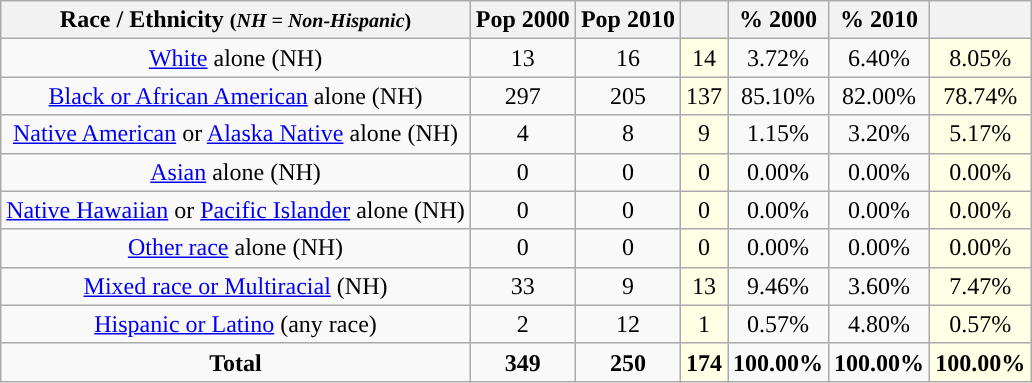<table class="wikitable" style="text-align:center;">
<tr>
<th>Race / Ethnicity <small>(<em>NH = Non-Hispanic</em>)</small></th>
<th>Pop 2000</th>
<th>Pop 2010</th>
<th></th>
<th>% 2000</th>
<th>% 2010</th>
<th></th>
</tr>
<tr>
<td><a href='#'>White</a> alone (NH)</td>
<td>13</td>
<td>16</td>
<td style='background: #ffffe6;'>14</td>
<td>3.72%</td>
<td>6.40%</td>
<td style='background: #ffffe6;'>8.05%</td>
</tr>
<tr>
<td><a href='#'>Black or African American</a> alone (NH)</td>
<td>297</td>
<td>205</td>
<td style='background: #ffffe6;'>137</td>
<td>85.10%</td>
<td>82.00%</td>
<td style='background: #ffffe6;'>78.74%</td>
</tr>
<tr>
<td><a href='#'>Native American</a> or <a href='#'>Alaska Native</a> alone (NH)</td>
<td>4</td>
<td>8</td>
<td style='background: #ffffe6;'>9</td>
<td>1.15%</td>
<td>3.20%</td>
<td style='background: #ffffe6;'>5.17%</td>
</tr>
<tr>
<td><a href='#'>Asian</a> alone (NH)</td>
<td>0</td>
<td>0</td>
<td style='background: #ffffe6;'>0</td>
<td>0.00%</td>
<td>0.00%</td>
<td style='background: #ffffe6;'>0.00%</td>
</tr>
<tr>
<td><a href='#'>Native Hawaiian</a> or <a href='#'>Pacific Islander</a> alone (NH)</td>
<td>0</td>
<td>0</td>
<td style='background: #ffffe6;'>0</td>
<td>0.00%</td>
<td>0.00%</td>
<td style='background: #ffffe6;'>0.00%</td>
</tr>
<tr>
<td><a href='#'>Other race</a> alone (NH)</td>
<td>0</td>
<td>0</td>
<td style='background: #ffffe6;'>0</td>
<td>0.00%</td>
<td>0.00%</td>
<td style='background: #ffffe6;'>0.00%</td>
</tr>
<tr>
<td><a href='#'>Mixed race or Multiracial</a> (NH)</td>
<td>33</td>
<td>9</td>
<td style='background: #ffffe6;'>13</td>
<td>9.46%</td>
<td>3.60%</td>
<td style='background: #ffffe6;'>7.47%</td>
</tr>
<tr>
<td><a href='#'>Hispanic or Latino</a> (any race)</td>
<td>2</td>
<td>12</td>
<td style='background: #ffffe6;'>1</td>
<td>0.57%</td>
<td>4.80%</td>
<td style='background: #ffffe6;'>0.57%</td>
</tr>
<tr>
<td><strong>Total</strong></td>
<td><strong>349</strong></td>
<td><strong>250</strong></td>
<td style='background: #ffffe6;'><strong>174</strong></td>
<td><strong>100.00%</strong></td>
<td><strong>100.00%</strong></td>
<td style='background: #ffffe6;'><strong>100.00%</strong></td>
</tr>
</table>
